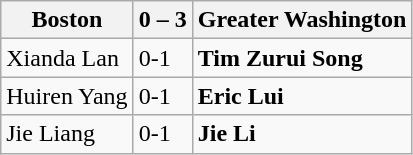<table class="wikitable">
<tr>
<th>Boston</th>
<th>0 – 3</th>
<th>Greater Washington</th>
</tr>
<tr>
<td>Xianda Lan</td>
<td>0-1</td>
<td><strong>Tim Zurui Song</strong></td>
</tr>
<tr>
<td>Huiren Yang</td>
<td>0-1</td>
<td><strong>Eric Lui</strong></td>
</tr>
<tr>
<td>Jie Liang</td>
<td>0-1</td>
<td><strong>Jie Li</strong></td>
</tr>
</table>
